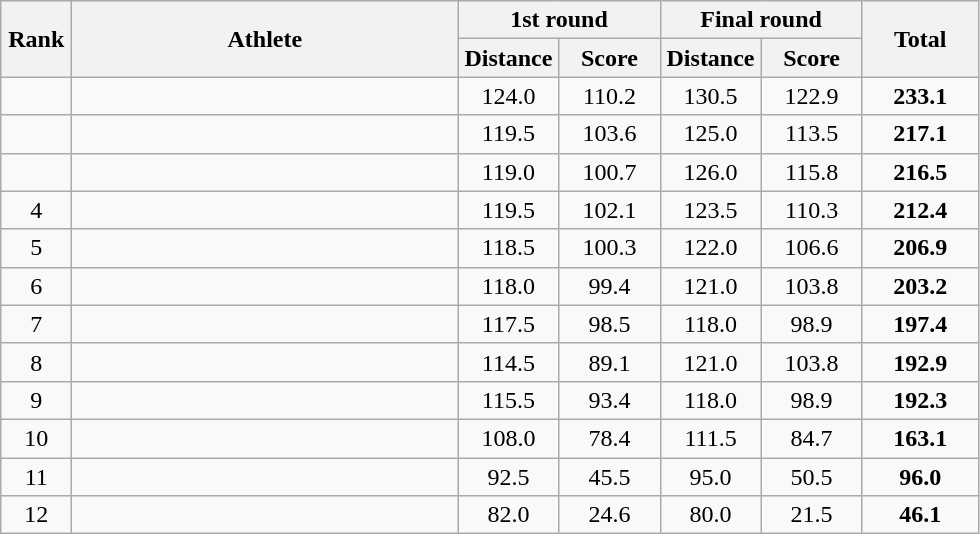<table class=wikitable style="text-align:center">
<tr>
<th rowspan="2" width=40>Rank</th>
<th rowspan="2" width=250>Athlete</th>
<th colspan="2">1st round</th>
<th colspan="2">Final round</th>
<th rowspan="2" width=70>Total</th>
</tr>
<tr>
<th width=60>Distance</th>
<th width=60>Score</th>
<th width=60>Distance</th>
<th width=60>Score</th>
</tr>
<tr>
<td></td>
<td align=left></td>
<td>124.0</td>
<td>110.2</td>
<td>130.5</td>
<td>122.9</td>
<td><strong>233.1</strong></td>
</tr>
<tr>
<td></td>
<td align=left></td>
<td>119.5</td>
<td>103.6</td>
<td>125.0</td>
<td>113.5</td>
<td><strong>217.1</strong></td>
</tr>
<tr>
<td></td>
<td align=left></td>
<td>119.0</td>
<td>100.7</td>
<td>126.0</td>
<td>115.8</td>
<td><strong>216.5</strong></td>
</tr>
<tr>
<td>4</td>
<td align=left></td>
<td>119.5</td>
<td>102.1</td>
<td>123.5</td>
<td>110.3</td>
<td><strong>212.4</strong></td>
</tr>
<tr>
<td>5</td>
<td align=left></td>
<td>118.5</td>
<td>100.3</td>
<td>122.0</td>
<td>106.6</td>
<td><strong>206.9</strong></td>
</tr>
<tr>
<td>6</td>
<td align=left></td>
<td>118.0</td>
<td>99.4</td>
<td>121.0</td>
<td>103.8</td>
<td><strong>203.2</strong></td>
</tr>
<tr>
<td>7</td>
<td align=left></td>
<td>117.5</td>
<td>98.5</td>
<td>118.0</td>
<td>98.9</td>
<td><strong>197.4</strong></td>
</tr>
<tr>
<td>8</td>
<td align=left></td>
<td>114.5</td>
<td>89.1</td>
<td>121.0</td>
<td>103.8</td>
<td><strong>192.9</strong></td>
</tr>
<tr>
<td>9</td>
<td align=left></td>
<td>115.5</td>
<td>93.4</td>
<td>118.0</td>
<td>98.9</td>
<td><strong>192.3</strong></td>
</tr>
<tr>
<td>10</td>
<td align=left></td>
<td>108.0</td>
<td>78.4</td>
<td>111.5</td>
<td>84.7</td>
<td><strong>163.1</strong></td>
</tr>
<tr>
<td>11</td>
<td align=left></td>
<td>92.5</td>
<td>45.5</td>
<td>95.0</td>
<td>50.5</td>
<td><strong>96.0</strong></td>
</tr>
<tr>
<td>12</td>
<td align=left></td>
<td>82.0</td>
<td>24.6</td>
<td>80.0</td>
<td>21.5</td>
<td><strong>46.1</strong></td>
</tr>
</table>
